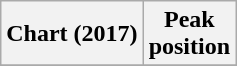<table class="wikitable plainrowheaders">
<tr>
<th>Chart (2017)</th>
<th>Peak<br>position</th>
</tr>
<tr>
</tr>
</table>
